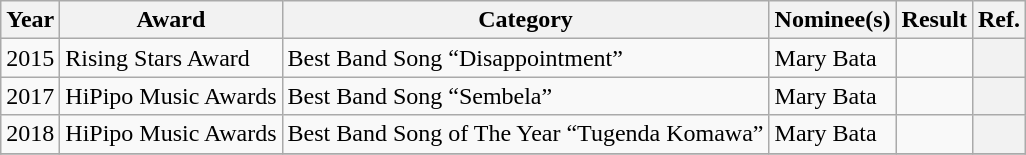<table class="wikitable">
<tr>
<th>Year</th>
<th>Award</th>
<th>Category</th>
<th>Nominee(s)</th>
<th>Result</th>
<th>Ref.</th>
</tr>
<tr>
<td>2015</td>
<td>Rising Stars Award</td>
<td>Best Band Song “Disappointment”</td>
<td>Mary Bata</td>
<td></td>
<th align=center></th>
</tr>
<tr>
<td>2017</td>
<td>HiPipo Music Awards</td>
<td>Best Band Song “Sembela”</td>
<td>Mary Bata</td>
<td></td>
<th align=center></th>
</tr>
<tr>
<td>2018</td>
<td>HiPipo Music Awards</td>
<td>Best Band Song of The Year “Tugenda Komawa”</td>
<td>Mary Bata</td>
<td></td>
<th align=center></th>
</tr>
<tr>
</tr>
</table>
